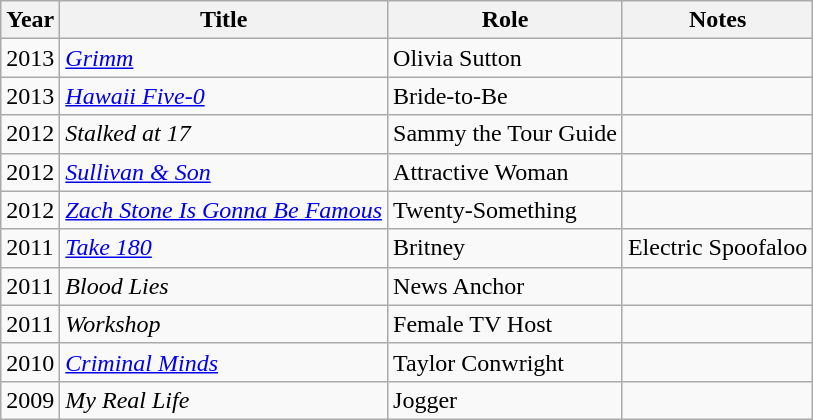<table class="wikitable sortable">
<tr>
<th>Year</th>
<th>Title</th>
<th>Role</th>
<th class="unsortable">Notes</th>
</tr>
<tr>
<td>2013</td>
<td><em><a href='#'>Grimm</a></em></td>
<td>Olivia Sutton</td>
<td></td>
</tr>
<tr>
<td>2013</td>
<td><em><a href='#'>Hawaii Five-0</a></em></td>
<td>Bride-to-Be</td>
<td></td>
</tr>
<tr>
<td>2012</td>
<td><em>Stalked at 17</em></td>
<td>Sammy the Tour Guide</td>
<td></td>
</tr>
<tr>
<td>2012</td>
<td><em><a href='#'>Sullivan & Son</a></em></td>
<td>Attractive Woman</td>
<td></td>
</tr>
<tr>
<td>2012</td>
<td><em><a href='#'>Zach Stone Is Gonna Be Famous</a></em></td>
<td>Twenty-Something</td>
<td></td>
</tr>
<tr>
<td>2011</td>
<td><em><a href='#'>Take 180</a></em></td>
<td>Britney</td>
<td>Electric Spoofaloo</td>
</tr>
<tr>
<td>2011</td>
<td><em>Blood Lies</em></td>
<td>News Anchor</td>
<td></td>
</tr>
<tr>
<td>2011</td>
<td><em>Workshop</em></td>
<td>Female TV Host</td>
<td></td>
</tr>
<tr>
<td>2010</td>
<td><em><a href='#'>Criminal Minds</a></em></td>
<td>Taylor Conwright</td>
<td></td>
</tr>
<tr>
<td>2009</td>
<td><em>My Real Life</em></td>
<td>Jogger</td>
<td></td>
</tr>
</table>
